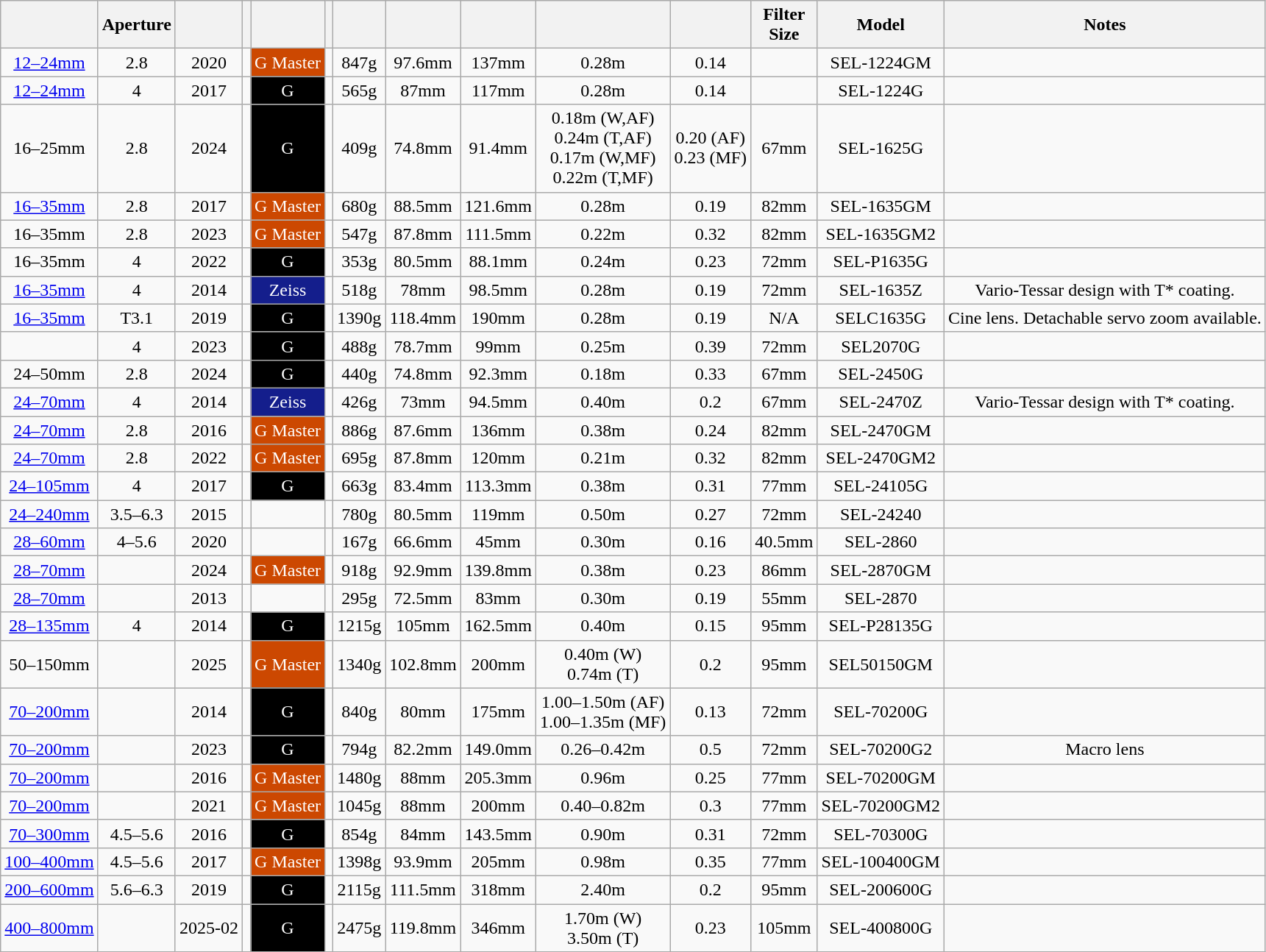<table class="wikitable sortable" style="text-align:center">
<tr>
<th></th>
<th>Aperture</th>
<th></th>
<th></th>
<th></th>
<th></th>
<th></th>
<th></th>
<th></th>
<th></th>
<th></th>
<th>Filter<br>Size</th>
<th>Model</th>
<th>Notes</th>
</tr>
<tr>
<td><a href='#'>12–24mm</a></td>
<td>2.8</td>
<td>2020</td>
<td></td>
<td style="background:#CC4801; color:white; text-align:center;">G Master</td>
<td></td>
<td>847g</td>
<td>97.6mm</td>
<td>137mm</td>
<td>0.28m</td>
<td>0.14</td>
<td></td>
<td>SEL-1224GM</td>
<td></td>
</tr>
<tr>
<td><a href='#'>12–24mm</a></td>
<td>4</td>
<td>2017</td>
<td></td>
<td style="background:#000000; color:white; text-align:center;">G</td>
<td></td>
<td>565g</td>
<td>87mm</td>
<td>117mm</td>
<td>0.28m</td>
<td>0.14</td>
<td></td>
<td>SEL-1224G</td>
<td></td>
</tr>
<tr>
<td>16–25mm</td>
<td>2.8</td>
<td>2024</td>
<td></td>
<td style="background:#000000; color:white; text-align:center;">G</td>
<td></td>
<td>409g</td>
<td>74.8mm</td>
<td>91.4mm</td>
<td>0.18m (W,AF)<br>0.24m (T,AF)<br>0.17m (W,MF)<br>0.22m (T,MF)</td>
<td>0.20 (AF)<br>0.23 (MF)</td>
<td>67mm</td>
<td>SEL-1625G</td>
<td></td>
</tr>
<tr>
<td><a href='#'>16–35mm</a></td>
<td>2.8</td>
<td>2017</td>
<td></td>
<td style="background:#CC4801; color:white; text-align:center;">G Master</td>
<td></td>
<td>680g</td>
<td>88.5mm</td>
<td>121.6mm</td>
<td>0.28m</td>
<td>0.19</td>
<td>82mm</td>
<td>SEL-1635GM</td>
<td></td>
</tr>
<tr>
<td>16–35mm</td>
<td>2.8</td>
<td>2023</td>
<td></td>
<td style="background:#CC4801; color:white; text-align:center;">G Master</td>
<td></td>
<td>547g</td>
<td>87.8mm</td>
<td>111.5mm</td>
<td>0.22m</td>
<td>0.32</td>
<td>82mm</td>
<td>SEL-1635GM2</td>
<td></td>
</tr>
<tr>
<td>16–35mm</td>
<td>4</td>
<td>2022</td>
<td></td>
<td style="background:#000000; color:white; text-align:center;">G</td>
<td></td>
<td>353g</td>
<td>80.5mm</td>
<td>88.1mm</td>
<td>0.24m</td>
<td>0.23</td>
<td>72mm</td>
<td>SEL-P1635G</td>
<td></td>
</tr>
<tr>
<td><a href='#'>16–35mm</a></td>
<td>4</td>
<td>2014</td>
<td></td>
<td style="background:#141E8C; color:white; text-align:center;">Zeiss</td>
<td></td>
<td>518g</td>
<td>78mm</td>
<td>98.5mm</td>
<td>0.28m</td>
<td>0.19</td>
<td>72mm</td>
<td>SEL-1635Z</td>
<td>Vario-Tessar design with T* coating.</td>
</tr>
<tr>
<td><a href='#'>16–35mm</a></td>
<td>T3.1</td>
<td>2019</td>
<td></td>
<td style="background:#000000; color:white; text-align:center;">G</td>
<td></td>
<td>1390g</td>
<td>118.4mm</td>
<td>190mm</td>
<td>0.28m</td>
<td>0.19</td>
<td>N/A</td>
<td>SELC1635G</td>
<td>Cine lens. Detachable servo zoom available.</td>
</tr>
<tr>
<td></td>
<td>4</td>
<td>2023</td>
<td></td>
<td style="background:#000000; color:white; text-align:center;">G</td>
<td></td>
<td>488g</td>
<td>78.7mm</td>
<td>99mm</td>
<td>0.25m</td>
<td>0.39</td>
<td>72mm</td>
<td>SEL2070G</td>
<td></td>
</tr>
<tr>
<td>24–50mm</td>
<td>2.8</td>
<td>2024</td>
<td></td>
<td style="background:#000000; color:white; text-align:center;">G</td>
<td></td>
<td>440g</td>
<td>74.8mm</td>
<td>92.3mm</td>
<td>0.18m</td>
<td>0.33</td>
<td>67mm</td>
<td>SEL-2450G</td>
<td></td>
</tr>
<tr>
<td><a href='#'>24–70mm</a></td>
<td>4</td>
<td>2014</td>
<td></td>
<td style="background:#141E8C; color:white; text-align:center;">Zeiss</td>
<td></td>
<td>426g</td>
<td>73mm</td>
<td>94.5mm</td>
<td>0.40m</td>
<td>0.2</td>
<td>67mm</td>
<td>SEL-2470Z</td>
<td>Vario-Tessar design with T* coating.</td>
</tr>
<tr>
<td><a href='#'>24–70mm</a></td>
<td>2.8</td>
<td>2016</td>
<td></td>
<td style="background:#CC4801; color:white; text-align:center;">G Master</td>
<td></td>
<td>886g</td>
<td>87.6mm</td>
<td>136mm</td>
<td>0.38m</td>
<td>0.24</td>
<td>82mm</td>
<td>SEL-2470GM</td>
<td></td>
</tr>
<tr>
<td><a href='#'>24–70mm</a></td>
<td>2.8</td>
<td>2022</td>
<td></td>
<td style="background:#CC4801; color:white; text-align:center;">G Master</td>
<td></td>
<td>695g</td>
<td>87.8mm</td>
<td>120mm</td>
<td>0.21m</td>
<td>0.32</td>
<td>82mm</td>
<td>SEL-2470GM2</td>
<td></td>
</tr>
<tr>
<td><a href='#'>24–105mm</a></td>
<td>4</td>
<td>2017</td>
<td></td>
<td style="background:#000000; color:white; text-align:center;">G</td>
<td></td>
<td>663g</td>
<td>83.4mm</td>
<td>113.3mm</td>
<td>0.38m</td>
<td>0.31</td>
<td>77mm</td>
<td>SEL-24105G</td>
<td></td>
</tr>
<tr>
<td><a href='#'>24–240mm</a></td>
<td>3.5–6.3</td>
<td>2015</td>
<td></td>
<td></td>
<td></td>
<td>780g</td>
<td>80.5mm</td>
<td>119mm</td>
<td>0.50m</td>
<td>0.27</td>
<td>72mm</td>
<td>SEL-24240</td>
<td></td>
</tr>
<tr>
<td><a href='#'>28–60mm</a></td>
<td>4–5.6</td>
<td>2020</td>
<td></td>
<td></td>
<td></td>
<td>167g</td>
<td>66.6mm</td>
<td>45mm</td>
<td>0.30m</td>
<td>0.16</td>
<td>40.5mm</td>
<td>SEL-2860</td>
<td></td>
</tr>
<tr>
<td><a href='#'>28–70mm</a></td>
<td></td>
<td>2024</td>
<td></td>
<td style="background:#CC4801; color:white; text-align:center;">G Master</td>
<td></td>
<td>918g</td>
<td>92.9mm</td>
<td>139.8mm</td>
<td>0.38m</td>
<td>0.23</td>
<td>86mm</td>
<td>SEL-2870GM</td>
<td></td>
</tr>
<tr>
<td><a href='#'>28–70mm</a></td>
<td></td>
<td>2013</td>
<td></td>
<td></td>
<td></td>
<td>295g</td>
<td>72.5mm</td>
<td>83mm</td>
<td>0.30m</td>
<td>0.19</td>
<td>55mm</td>
<td>SEL-2870</td>
<td></td>
</tr>
<tr>
<td><a href='#'>28–135mm</a></td>
<td>4</td>
<td>2014</td>
<td></td>
<td style="background:#000000; color:white; text-align:center;">G</td>
<td></td>
<td>1215g</td>
<td>105mm</td>
<td>162.5mm</td>
<td>0.40m</td>
<td>0.15</td>
<td>95mm</td>
<td>SEL-P28135G</td>
<td></td>
</tr>
<tr>
<td>50–150mm</td>
<td></td>
<td>2025</td>
<td></td>
<td style="background:#CC4801; color:white; text-align:center;">G Master</td>
<td></td>
<td>1340g</td>
<td>102.8mm</td>
<td>200mm</td>
<td>0.40m (W)<br>0.74m (T)</td>
<td>0.2</td>
<td>95mm</td>
<td>SEL50150GM</td>
<td></td>
</tr>
<tr>
<td><a href='#'>70–200mm</a></td>
<td></td>
<td>2014</td>
<td></td>
<td style="background:#000000; color:white; text-align:center;">G</td>
<td></td>
<td>840g</td>
<td>80mm</td>
<td>175mm</td>
<td>1.00–1.50m (AF)<br>1.00–1.35m (MF)</td>
<td>0.13</td>
<td>72mm</td>
<td>SEL-70200G</td>
<td></td>
</tr>
<tr>
<td><a href='#'>70–200mm</a></td>
<td></td>
<td>2023</td>
<td></td>
<td style="background:#000000; color:white; text-align:center;">G</td>
<td></td>
<td>794g</td>
<td>82.2mm</td>
<td>149.0mm</td>
<td>0.26–0.42m</td>
<td>0.5</td>
<td>72mm</td>
<td>SEL-70200G2</td>
<td>Macro lens</td>
</tr>
<tr>
<td><a href='#'>70–200mm</a></td>
<td></td>
<td>2016</td>
<td></td>
<td style="background:#CC4801; color:white; text-align:center;">G Master</td>
<td></td>
<td>1480g</td>
<td>88mm</td>
<td>205.3mm</td>
<td>0.96m</td>
<td>0.25</td>
<td>77mm</td>
<td>SEL-70200GM</td>
<td></td>
</tr>
<tr>
<td><a href='#'>70–200mm</a></td>
<td></td>
<td>2021</td>
<td></td>
<td style="background:#CC4801; color:white; text-align:center;">G Master</td>
<td></td>
<td>1045g</td>
<td>88mm</td>
<td>200mm</td>
<td>0.40–0.82m</td>
<td>0.3</td>
<td>77mm</td>
<td>SEL-70200GM2</td>
<td></td>
</tr>
<tr>
<td><a href='#'>70–300mm</a></td>
<td>4.5–5.6</td>
<td>2016</td>
<td></td>
<td style="background:#000000; color:white; text-align:center;">G</td>
<td></td>
<td>854g</td>
<td>84mm</td>
<td>143.5mm</td>
<td>0.90m</td>
<td>0.31</td>
<td>72mm</td>
<td>SEL-70300G</td>
<td></td>
</tr>
<tr>
<td><a href='#'>100–400mm</a></td>
<td>4.5–5.6</td>
<td>2017</td>
<td></td>
<td style="background:#CC4801; color:white; text-align:center;">G Master</td>
<td></td>
<td>1398g</td>
<td>93.9mm</td>
<td>205mm</td>
<td>0.98m</td>
<td>0.35</td>
<td>77mm</td>
<td>SEL-100400GM</td>
<td></td>
</tr>
<tr>
<td><a href='#'>200–600mm</a></td>
<td>5.6–6.3</td>
<td>2019</td>
<td></td>
<td style="background:#000000; color:white; text-align:center;">G</td>
<td></td>
<td>2115g</td>
<td>111.5mm</td>
<td>318mm</td>
<td>2.40m</td>
<td>0.2</td>
<td>95mm</td>
<td>SEL-200600G</td>
<td></td>
</tr>
<tr>
<td><a href='#'>400–800mm</a></td>
<td></td>
<td>2025-02</td>
<td></td>
<td style="background:#000000; color:white; text-align:center;">G</td>
<td></td>
<td>2475g</td>
<td>119.8mm</td>
<td>346mm</td>
<td>1.70m (W)<br>3.50m (T)</td>
<td>0.23</td>
<td>105mm</td>
<td>SEL-400800G</td>
<td></td>
</tr>
</table>
